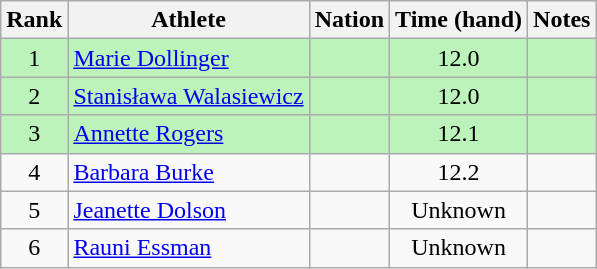<table class="wikitable sortable" style="text-align:center">
<tr>
<th>Rank</th>
<th>Athlete</th>
<th>Nation</th>
<th>Time (hand)</th>
<th>Notes</th>
</tr>
<tr bgcolor=#bbf3bb>
<td>1</td>
<td align=left><a href='#'>Marie Dollinger</a></td>
<td align=left></td>
<td>12.0</td>
<td></td>
</tr>
<tr bgcolor=#bbf3bb>
<td>2</td>
<td align=left><a href='#'>Stanisława Walasiewicz</a></td>
<td align=left></td>
<td>12.0</td>
<td></td>
</tr>
<tr bgcolor=#bbf3bb>
<td>3</td>
<td align=left><a href='#'>Annette Rogers</a></td>
<td align=left></td>
<td>12.1</td>
<td></td>
</tr>
<tr>
<td>4</td>
<td align=left><a href='#'>Barbara Burke</a></td>
<td align=left></td>
<td>12.2</td>
<td></td>
</tr>
<tr>
<td>5</td>
<td align=left><a href='#'>Jeanette Dolson</a></td>
<td align=left></td>
<td>Unknown</td>
<td></td>
</tr>
<tr>
<td>6</td>
<td align=left><a href='#'>Rauni Essman</a></td>
<td align=left></td>
<td>Unknown</td>
<td></td>
</tr>
</table>
